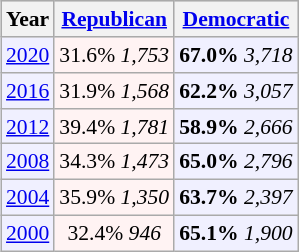<table class="wikitable"  style="float:right; clear:right; font-size:90%; margin-left:1em;">
<tr style="background:lightgrey;">
<th>Year</th>
<th><a href='#'>Republican</a></th>
<th><a href='#'>Democratic</a></th>
</tr>
<tr>
<td style="text-align:center; background:#f0f0ff;"><a href='#'>2020</a></td>
<td style="text-align:center; background:#fff3f3;">31.6% <em>1,753</em></td>
<td style="text-align:center; background:#f0f0ff;"><strong>67.0%</strong> <em>3,718</em></td>
</tr>
<tr>
<td style="text-align:center; background:#f0f0ff;"><a href='#'>2016</a></td>
<td style="text-align:center; background:#fff3f3;">31.9% <em>1,568</em></td>
<td style="text-align:center; background:#f0f0ff;"><strong>62.2%</strong> <em>3,057</em></td>
</tr>
<tr>
<td style="text-align:center; background:#f0f0ff;"><a href='#'>2012</a></td>
<td style="text-align:center; background:#fff3f3;">39.4% <em>1,781</em></td>
<td style="text-align:center; background:#f0f0ff;"><strong>58.9%</strong> <em>2,666</em></td>
</tr>
<tr>
<td style="text-align:center; background:#f0f0ff;"><a href='#'>2008</a></td>
<td style="text-align:center; background:#fff3f3;">34.3% <em>1,473</em></td>
<td style="text-align:center; background:#f0f0ff;"><strong>65.0%</strong> <em>2,796</em></td>
</tr>
<tr>
<td style="text-align:center; background:#f0f0ff;"><a href='#'>2004</a></td>
<td style="text-align:center; background:#fff3f3;">35.9% <em>1,350</em></td>
<td style="text-align:center; background:#f0f0ff;"><strong>63.7%</strong> <em>2,397</em></td>
</tr>
<tr>
<td style="text-align:center; background:#f0f0ff;"><a href='#'>2000</a></td>
<td style="text-align:center; background:#fff3f3;">32.4% <em>946</em></td>
<td style="text-align:center; background:#f0f0ff;"><strong>65.1%</strong> <em>1,900</em></td>
</tr>
</table>
